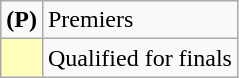<table class=wikitable>
<tr>
<td><strong>(P)</strong></td>
<td>Premiers</td>
</tr>
<tr>
<td bgcolor=FFFFBB></td>
<td>Qualified for finals</td>
</tr>
</table>
